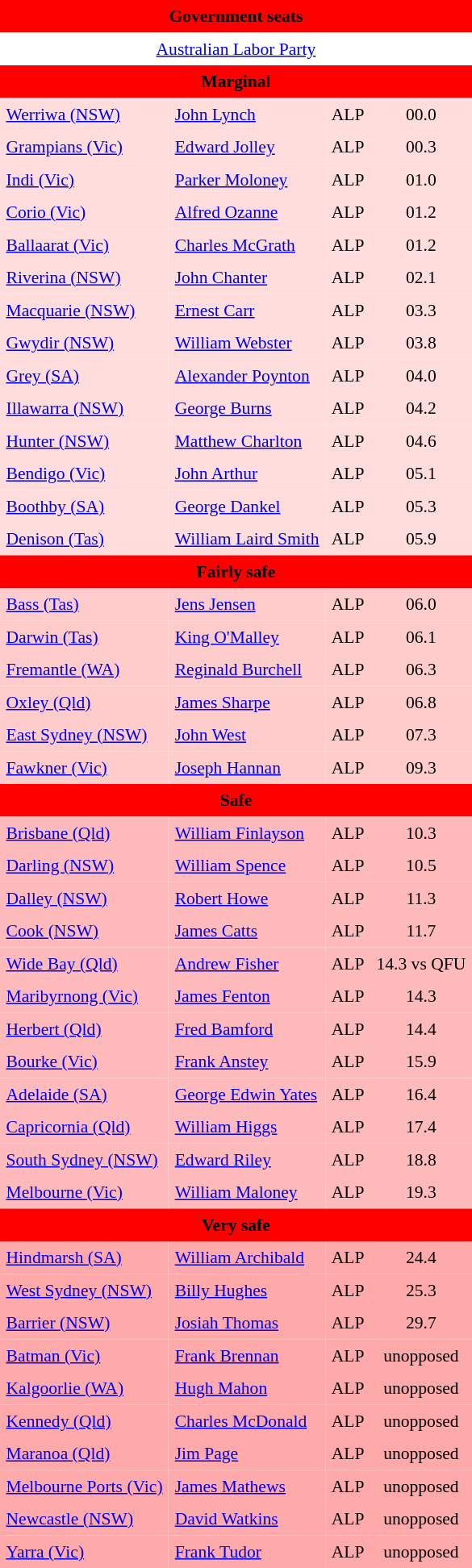<table class="toccolours" align="left" cellpadding="5" cellspacing="0" style="margin-right: .5em; margin-top: .4em;font-size: 90%;">
<tr>
<td COLSPAN=4 align="center" bgcolor="red"><span><strong>Government seats</strong></span></td>
</tr>
<tr>
<td style="background-color:white" colspan=4 align="center"><a href='#'>Australian Labor Party</a></td>
</tr>
<tr>
<td COLSPAN=4 align="center" bgcolor="red"><span><strong>Marginal</strong></span></td>
</tr>
<tr>
<td align="left" bgcolor="FFDDDD"><a href='#'>Werriwa (NSW)</a></td>
<td align="left" bgcolor="FFDDDD"><a href='#'>John Lynch</a></td>
<td align="left" bgcolor="FFDDDD">ALP</td>
<td align="center" bgcolor="FFDDDD">00.0</td>
</tr>
<tr>
<td align="left" bgcolor="FFDDDD"><a href='#'>Grampians (Vic)</a></td>
<td align="left" bgcolor="FFDDDD"><a href='#'>Edward Jolley</a></td>
<td align="left" bgcolor="FFDDDD">ALP</td>
<td align="center" bgcolor="FFDDDD">00.3</td>
</tr>
<tr>
<td align="left" bgcolor="FFDDDD"><a href='#'>Indi (Vic)</a></td>
<td align="left" bgcolor="FFDDDD"><a href='#'>Parker Moloney</a></td>
<td align="left" bgcolor="FFDDDD">ALP</td>
<td align="center" bgcolor="FFDDDD">01.0</td>
</tr>
<tr>
<td align="left" bgcolor="FFDDDD"><a href='#'>Corio (Vic)</a></td>
<td align="left" bgcolor="FFDDDD"><a href='#'>Alfred Ozanne</a></td>
<td align="left" bgcolor="FFDDDD">ALP</td>
<td align="center" bgcolor="FFDDDD">01.2</td>
</tr>
<tr>
<td align="left" bgcolor="FFDDDD"><a href='#'>Ballaarat (Vic)</a></td>
<td align="left" bgcolor="FFDDDD"><a href='#'>Charles McGrath</a></td>
<td align="left" bgcolor="FFDDDD">ALP</td>
<td align="center" bgcolor="FFDDDD">01.2</td>
</tr>
<tr>
<td align="left" bgcolor="FFDDDD"><a href='#'>Riverina (NSW)</a></td>
<td align="left" bgcolor="FFDDDD"><a href='#'>John Chanter</a></td>
<td align="left" bgcolor="FFDDDD">ALP</td>
<td align="center" bgcolor="FFDDDD">02.1</td>
</tr>
<tr>
<td align="left" bgcolor="FFDDDD"><a href='#'>Macquarie (NSW)</a></td>
<td align="left" bgcolor="FFDDDD"><a href='#'>Ernest Carr</a></td>
<td align="left" bgcolor="FFDDDD">ALP</td>
<td align="center" bgcolor="FFDDDD">03.3</td>
</tr>
<tr>
<td align="left" bgcolor="FFDDDD"><a href='#'>Gwydir (NSW)</a></td>
<td align="left" bgcolor="FFDDDD"><a href='#'>William Webster</a></td>
<td align="left" bgcolor="FFDDDD">ALP</td>
<td align="center" bgcolor="FFDDDD">03.8</td>
</tr>
<tr>
<td align="left" bgcolor="FFDDDD"><a href='#'>Grey (SA)</a></td>
<td align="left" bgcolor="FFDDDD"><a href='#'>Alexander Poynton</a></td>
<td align="left" bgcolor="FFDDDD">ALP</td>
<td align="center" bgcolor="FFDDDD">04.0</td>
</tr>
<tr>
<td align="left" bgcolor="FFDDDD"><a href='#'>Illawarra (NSW)</a></td>
<td align="left" bgcolor="FFDDDD"><a href='#'>George Burns</a></td>
<td align="left" bgcolor="FFDDDD">ALP</td>
<td align="center" bgcolor="FFDDDD">04.2</td>
</tr>
<tr>
<td align="left" bgcolor="FFDDDD"><a href='#'>Hunter (NSW)</a></td>
<td align="left" bgcolor="FFDDDD"><a href='#'>Matthew Charlton</a></td>
<td align="left" bgcolor="FFDDDD">ALP</td>
<td align="center" bgcolor="FFDDDD">04.6</td>
</tr>
<tr>
<td align="left" bgcolor="FFDDDD"><a href='#'>Bendigo (Vic)</a></td>
<td align="left" bgcolor="FFDDDD"><a href='#'>John Arthur</a></td>
<td align="left" bgcolor="FFDDDD">ALP</td>
<td align="center" bgcolor="FFDDDD">05.1</td>
</tr>
<tr>
<td align="left" bgcolor="FFDDDD"><a href='#'>Boothby (SA)</a></td>
<td align="left" bgcolor="FFDDDD"><a href='#'>George Dankel</a></td>
<td align="left" bgcolor="FFDDDD">ALP</td>
<td align="center" bgcolor="FFDDDD">05.3</td>
</tr>
<tr>
<td align="left" bgcolor="FFDDDD"><a href='#'>Denison (Tas)</a></td>
<td align="left" bgcolor="FFDDDD"><a href='#'>William Laird Smith</a></td>
<td align="left" bgcolor="FFDDDD">ALP</td>
<td align="center" bgcolor="FFDDDD">05.9</td>
</tr>
<tr>
<td COLSPAN=4 align="center" bgcolor="red"><span><strong>Fairly safe</strong></span></td>
</tr>
<tr>
<td align="left" bgcolor="FFCCCC"><a href='#'>Bass (Tas)</a></td>
<td align="left" bgcolor="FFCCCC"><a href='#'>Jens Jensen</a></td>
<td align="left" bgcolor="FFCCCC">ALP</td>
<td align="center" bgcolor="FFCCCC">06.0</td>
</tr>
<tr>
<td align="left" bgcolor="FFCCCC"><a href='#'>Darwin (Tas)</a></td>
<td align="left" bgcolor="FFCCCC"><a href='#'>King O'Malley</a></td>
<td align="left" bgcolor="FFCCCC">ALP</td>
<td align="center" bgcolor="FFCCCC">06.1</td>
</tr>
<tr>
<td align="left" bgcolor="FFCCCC"><a href='#'>Fremantle (WA)</a></td>
<td align="left" bgcolor="FFCCCC"><a href='#'>Reginald Burchell</a></td>
<td align="left" bgcolor="FFCCCC">ALP</td>
<td align="center" bgcolor="FFCCCC">06.3</td>
</tr>
<tr>
<td align="left" bgcolor="FFCCCC"><a href='#'>Oxley (Qld)</a></td>
<td align="left" bgcolor="FFCCCC"><a href='#'>James Sharpe</a></td>
<td align="left" bgcolor="FFCCCC">ALP</td>
<td align="center" bgcolor="FFCCCC">06.8</td>
</tr>
<tr>
<td align="left" bgcolor="FFCCCC"><a href='#'>East Sydney (NSW)</a></td>
<td align="left" bgcolor="FFCCCC"><a href='#'>John West</a></td>
<td align="left" bgcolor="FFCCCC">ALP</td>
<td align="center" bgcolor="FFCCCC">07.3</td>
</tr>
<tr>
<td align="left" bgcolor="FFCCCC"><a href='#'>Fawkner (Vic)</a></td>
<td align="left" bgcolor="FFCCCC"><a href='#'>Joseph Hannan</a></td>
<td align="left" bgcolor="FFCCCC">ALP</td>
<td align="center" bgcolor="FFCCCC">09.3</td>
</tr>
<tr>
<td COLSPAN=4 align="center" bgcolor="red"><span><strong>Safe</strong></span></td>
</tr>
<tr>
<td align="left" bgcolor="FFBBBB"><a href='#'>Brisbane (Qld)</a></td>
<td align="left" bgcolor="FFBBBB"><a href='#'>William Finlayson</a></td>
<td align="left" bgcolor="FFBBBB">ALP</td>
<td align="center" bgcolor="FFBBBB">10.3</td>
</tr>
<tr>
<td align="left" bgcolor="FFBBBB"><a href='#'>Darling (NSW)</a></td>
<td align="left" bgcolor="FFBBBB"><a href='#'>William Spence</a></td>
<td align="left" bgcolor="FFBBBB">ALP</td>
<td align="center" bgcolor="FFBBBB">10.5</td>
</tr>
<tr>
<td align="left" bgcolor="FFBBBB"><a href='#'>Dalley (NSW)</a></td>
<td align="left" bgcolor="FFBBBB"><a href='#'>Robert Howe</a></td>
<td align="left" bgcolor="FFBBBB">ALP</td>
<td align="center" bgcolor="FFBBBB">11.3</td>
</tr>
<tr>
<td align="left" bgcolor="FFBBBB"><a href='#'>Cook (NSW)</a></td>
<td align="left" bgcolor="FFBBBB"><a href='#'>James Catts</a></td>
<td align="left" bgcolor="FFBBBB">ALP</td>
<td align="center" bgcolor="FFBBBB">11.7</td>
</tr>
<tr>
<td align="left" bgcolor="FFBBBB"><a href='#'>Wide Bay (Qld)</a></td>
<td align="left" bgcolor="FFBBBB"><a href='#'>Andrew Fisher</a></td>
<td align="left" bgcolor="FFBBBB">ALP</td>
<td align="center" bgcolor="FFBBBB">14.3 vs QFU</td>
</tr>
<tr>
<td align="left" bgcolor="FFBBBB"><a href='#'>Maribyrnong (Vic)</a></td>
<td align="left" bgcolor="FFBBBB"><a href='#'>James Fenton</a></td>
<td align="left" bgcolor="FFBBBB">ALP</td>
<td align="center" bgcolor="FFBBBB">14.3</td>
</tr>
<tr>
<td align="left" bgcolor="FFBBBB"><a href='#'>Herbert (Qld)</a></td>
<td align="left" bgcolor="FFBBBB"><a href='#'>Fred Bamford</a></td>
<td align="left" bgcolor="FFBBBB">ALP</td>
<td align="center" bgcolor="FFBBBB">14.4</td>
</tr>
<tr>
<td align="left" bgcolor="FFBBBB"><a href='#'>Bourke (Vic)</a></td>
<td align="left" bgcolor="FFBBBB"><a href='#'>Frank Anstey</a></td>
<td align="left" bgcolor="FFBBBB">ALP</td>
<td align="center" bgcolor="FFBBBB">15.9</td>
</tr>
<tr>
<td align="left" bgcolor="FFBBBB"><a href='#'>Adelaide (SA)</a></td>
<td align="left" bgcolor="FFBBBB"><a href='#'>George Edwin Yates</a></td>
<td align="left" bgcolor="FFBBBB">ALP</td>
<td align="center" bgcolor="FFBBBB">16.4</td>
</tr>
<tr>
<td align="left" bgcolor="FFBBBB"><a href='#'>Capricornia (Qld)</a></td>
<td align="left" bgcolor="FFBBBB"><a href='#'>William Higgs</a></td>
<td align="left" bgcolor="FFBBBB">ALP</td>
<td align="center" bgcolor="FFBBBB">17.4</td>
</tr>
<tr>
<td align="left" bgcolor="FFBBBB"><a href='#'>South Sydney (NSW)</a></td>
<td align="left" bgcolor="FFBBBB"><a href='#'>Edward Riley</a></td>
<td align="left" bgcolor="FFBBBB">ALP</td>
<td align="center" bgcolor="FFBBBB">18.8</td>
</tr>
<tr>
<td align="left" bgcolor="FFBBBB"><a href='#'>Melbourne (Vic)</a></td>
<td align="left" bgcolor="FFBBBB"><a href='#'>William Maloney</a></td>
<td align="left" bgcolor="FFBBBB">ALP</td>
<td align="center" bgcolor="FFBBBB">19.3</td>
</tr>
<tr>
<td COLSPAN=4 align="center" bgcolor="red"><span><strong>Very safe</strong></span></td>
</tr>
<tr>
<td align="left" bgcolor="FFAAAA"><a href='#'>Hindmarsh (SA)</a></td>
<td align="left" bgcolor="FFAAAA"><a href='#'>William Archibald</a></td>
<td align="left" bgcolor="FFAAAA">ALP</td>
<td align="center" bgcolor="FFAAAA">24.4</td>
</tr>
<tr>
<td align="left" bgcolor="FFAAAA"><a href='#'>West Sydney (NSW)</a></td>
<td align="left" bgcolor="FFAAAA"><a href='#'>Billy Hughes</a></td>
<td align="left" bgcolor="FFAAAA">ALP</td>
<td align="center" bgcolor="FFAAAA">25.3</td>
</tr>
<tr>
<td align="left" bgcolor="FFAAAA"><a href='#'>Barrier (NSW)</a></td>
<td align="left" bgcolor="FFAAAA"><a href='#'>Josiah Thomas</a></td>
<td align="left" bgcolor="FFAAAA">ALP</td>
<td align="center" bgcolor="FFAAAA">29.7</td>
</tr>
<tr>
<td align="left" bgcolor="FFAAAA"><a href='#'>Batman (Vic)</a></td>
<td align="left" bgcolor="FFAAAA"><a href='#'>Frank Brennan</a></td>
<td align="left" bgcolor="FFAAAA">ALP</td>
<td align="center" bgcolor="FFAAAA">unopposed</td>
</tr>
<tr>
<td align="left" bgcolor="FFAAAA"><a href='#'>Kalgoorlie (WA)</a></td>
<td align="left" bgcolor="FFAAAA"><a href='#'>Hugh Mahon</a></td>
<td align="left" bgcolor="FFAAAA">ALP</td>
<td align="center" bgcolor="FFAAAA">unopposed</td>
</tr>
<tr>
<td align="left" bgcolor="FFAAAA"><a href='#'>Kennedy (Qld)</a></td>
<td align="left" bgcolor="FFAAAA"><a href='#'>Charles McDonald</a></td>
<td align="left" bgcolor="FFAAAA">ALP</td>
<td align="center" bgcolor="FFAAAA">unopposed</td>
</tr>
<tr>
<td align="left" bgcolor="FFAAAA"><a href='#'>Maranoa (Qld)</a></td>
<td align="left" bgcolor="FFAAAA"><a href='#'>Jim Page</a></td>
<td align="left" bgcolor="FFAAAA">ALP</td>
<td align="center" bgcolor="FFAAAA">unopposed</td>
</tr>
<tr>
<td align="left" bgcolor="FFAAAA"><a href='#'>Melbourne Ports (Vic)</a></td>
<td align="left" bgcolor="FFAAAA"><a href='#'>James Mathews</a></td>
<td align="left" bgcolor="FFAAAA">ALP</td>
<td align="center" bgcolor="FFAAAA">unopposed</td>
</tr>
<tr>
<td align="left" bgcolor="FFAAAA"><a href='#'>Newcastle (NSW)</a></td>
<td align="left" bgcolor="FFAAAA"><a href='#'>David Watkins</a></td>
<td align="left" bgcolor="FFAAAA">ALP</td>
<td align="center" bgcolor="FFAAAA">unopposed</td>
</tr>
<tr>
<td align="left" bgcolor="FFAAAA"><a href='#'>Yarra (Vic)</a></td>
<td align="left" bgcolor="FFAAAA"><a href='#'>Frank Tudor</a></td>
<td align="left" bgcolor="FFAAAA">ALP</td>
<td align="center" bgcolor="FFAAAA">unopposed</td>
</tr>
<tr>
</tr>
</table>
